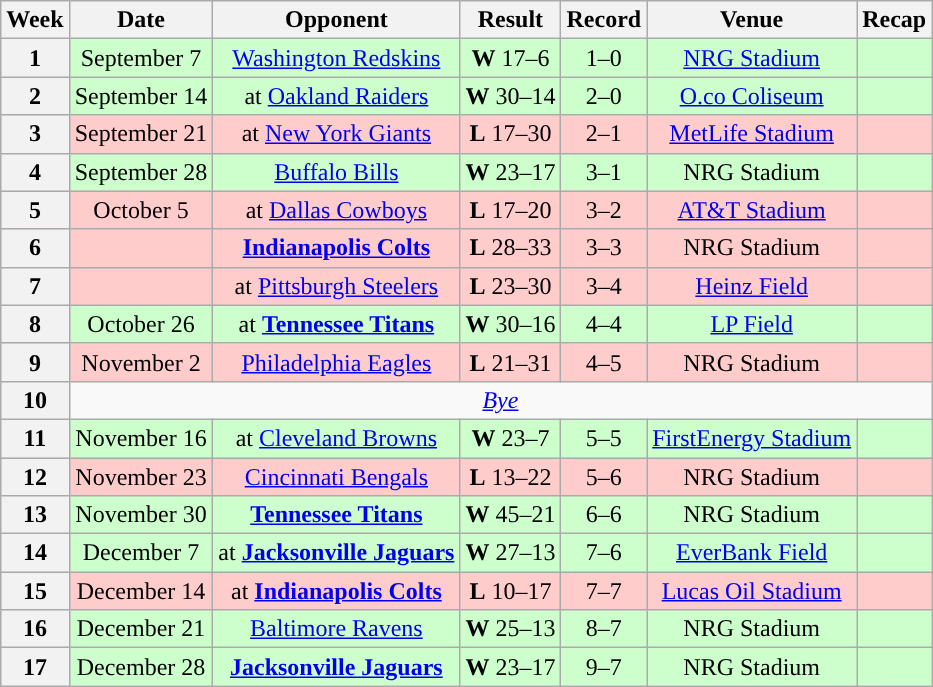<table class="wikitable" style="text-align:center">
<tr>
<th>Week</th>
<th>Date</th>
<th>Opponent</th>
<th>Result</th>
<th>Record</th>
<th>Venue</th>
<th>Recap</th>
</tr>
<tr style="background:#cfc">
<th>1</th>
<td>September 7</td>
<td><a href='#'>Washington Redskins</a></td>
<td><strong>W</strong> 17–6</td>
<td>1–0</td>
<td><a href='#'>NRG Stadium</a></td>
<td></td>
</tr>
<tr style="background:#cfc">
<th>2</th>
<td>September 14</td>
<td>at <a href='#'>Oakland Raiders</a></td>
<td><strong>W</strong> 30–14</td>
<td>2–0</td>
<td><a href='#'>O.co Coliseum</a></td>
<td></td>
</tr>
<tr style="background:#fcc">
<th>3</th>
<td>September 21</td>
<td>at <a href='#'>New York Giants</a></td>
<td><strong>L</strong> 17–30</td>
<td>2–1</td>
<td><a href='#'>MetLife Stadium</a></td>
<td></td>
</tr>
<tr style="background:#cfc">
<th>4</th>
<td>September 28</td>
<td><a href='#'>Buffalo Bills</a></td>
<td><strong>W</strong> 23–17</td>
<td>3–1</td>
<td>NRG Stadium</td>
<td></td>
</tr>
<tr style="background:#fcc">
<th>5</th>
<td>October 5</td>
<td>at <a href='#'>Dallas Cowboys</a></td>
<td><strong>L</strong> 17–20 </td>
<td>3–2</td>
<td><a href='#'>AT&T Stadium</a></td>
<td></td>
</tr>
<tr style="background:#fcc">
<th>6</th>
<td></td>
<td><strong><a href='#'>Indianapolis Colts</a></strong></td>
<td><strong>L</strong> 28–33</td>
<td>3–3</td>
<td>NRG Stadium</td>
<td></td>
</tr>
<tr style="background:#fcc">
<th>7</th>
<td></td>
<td>at <a href='#'>Pittsburgh Steelers</a></td>
<td><strong>L</strong> 23–30</td>
<td>3–4</td>
<td><a href='#'>Heinz Field</a></td>
<td></td>
</tr>
<tr style="background:#cfc">
<th>8</th>
<td>October 26</td>
<td>at <strong><a href='#'>Tennessee Titans</a></strong></td>
<td><strong>W</strong> 30–16</td>
<td>4–4</td>
<td><a href='#'>LP Field</a></td>
<td></td>
</tr>
<tr style="background:#fcc">
<th>9</th>
<td>November 2</td>
<td><a href='#'>Philadelphia Eagles</a></td>
<td><strong>L</strong> 21–31</td>
<td>4–5</td>
<td>NRG Stadium</td>
<td></td>
</tr>
<tr>
<th>10</th>
<td colspan="6"><em><a href='#'>Bye</a></em></td>
</tr>
<tr style="background:#cfc">
<th>11</th>
<td>November 16</td>
<td>at <a href='#'>Cleveland Browns</a></td>
<td><strong>W</strong> 23–7</td>
<td>5–5</td>
<td><a href='#'>FirstEnergy Stadium</a></td>
<td></td>
</tr>
<tr style="background:#fcc">
<th>12</th>
<td>November 23</td>
<td><a href='#'>Cincinnati Bengals</a></td>
<td><strong>L</strong> 13–22</td>
<td>5–6</td>
<td>NRG Stadium</td>
<td></td>
</tr>
<tr style="background:#cfc">
<th>13</th>
<td>November 30</td>
<td><strong><a href='#'>Tennessee Titans</a></strong></td>
<td><strong>W</strong> 45–21</td>
<td>6–6</td>
<td>NRG Stadium</td>
<td></td>
</tr>
<tr style="background:#cfc">
<th>14</th>
<td>December 7</td>
<td>at <strong><a href='#'>Jacksonville Jaguars</a></strong></td>
<td><strong>W</strong> 27–13</td>
<td>7–6</td>
<td><a href='#'>EverBank Field</a></td>
<td></td>
</tr>
<tr style="background:#fcc">
<th>15</th>
<td>December 14</td>
<td>at <strong><a href='#'>Indianapolis Colts</a></strong></td>
<td><strong>L</strong> 10–17</td>
<td>7–7</td>
<td><a href='#'>Lucas Oil Stadium</a></td>
<td></td>
</tr>
<tr style="background:#cfc">
<th>16</th>
<td>December 21</td>
<td><a href='#'>Baltimore Ravens</a></td>
<td><strong>W</strong> 25–13</td>
<td>8–7</td>
<td>NRG Stadium</td>
<td></td>
</tr>
<tr style="background:#cfc">
<th>17</th>
<td>December 28</td>
<td><strong><a href='#'>Jacksonville Jaguars</a></strong></td>
<td><strong>W</strong> 23–17</td>
<td>9–7</td>
<td>NRG Stadium</td>
<td></td>
</tr>
</table>
